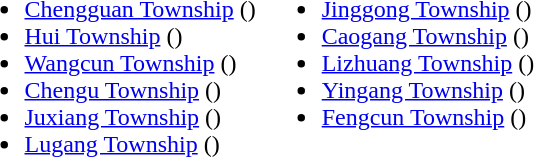<table>
<tr>
<td valign="top"><br><ul><li><a href='#'>Chengguan Township</a> ()</li><li><a href='#'>Hui Township</a> ()</li><li><a href='#'>Wangcun Township</a> ()</li><li><a href='#'>Chengu Township</a> ()</li><li><a href='#'>Juxiang Township</a> ()</li><li><a href='#'>Lugang Township</a> ()</li></ul></td>
<td valign="top"><br><ul><li><a href='#'>Jinggong Township</a> ()</li><li><a href='#'>Caogang Township</a> ()</li><li><a href='#'>Lizhuang Township</a> ()</li><li><a href='#'>Yingang Township</a> ()</li><li><a href='#'>Fengcun Township</a> ()</li></ul></td>
</tr>
</table>
